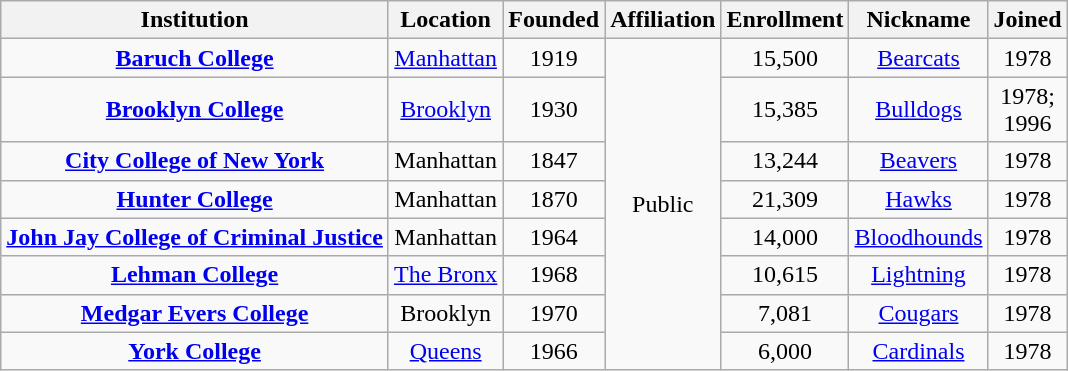<table class="wikitable sortable" style="text-align:center;">
<tr>
<th>Institution</th>
<th>Location</th>
<th>Founded</th>
<th>Affiliation</th>
<th>Enrollment</th>
<th>Nickname</th>
<th>Joined</th>
</tr>
<tr>
<td><strong><a href='#'>Baruch College</a></strong></td>
<td><a href='#'>Manhattan</a></td>
<td>1919</td>
<td rowspan="8">Public</td>
<td>15,500</td>
<td><a href='#'>Bearcats</a></td>
<td>1978</td>
</tr>
<tr>
<td><strong><a href='#'>Brooklyn College</a></strong></td>
<td><a href='#'>Brooklyn</a></td>
<td>1930</td>
<td>15,385</td>
<td><a href='#'>Bulldogs</a></td>
<td>1978;<br>1996</td>
</tr>
<tr>
<td><strong><a href='#'>City College of New York</a></strong></td>
<td>Manhattan</td>
<td>1847</td>
<td>13,244</td>
<td><a href='#'>Beavers</a></td>
<td>1978</td>
</tr>
<tr>
<td><strong><a href='#'>Hunter College</a></strong></td>
<td>Manhattan</td>
<td>1870</td>
<td>21,309</td>
<td><a href='#'>Hawks</a></td>
<td>1978</td>
</tr>
<tr>
<td><strong><a href='#'>John Jay College of Criminal Justice</a></strong></td>
<td>Manhattan</td>
<td>1964</td>
<td>14,000</td>
<td><a href='#'>Bloodhounds</a></td>
<td>1978</td>
</tr>
<tr>
<td><strong><a href='#'>Lehman College</a></strong></td>
<td><a href='#'>The Bronx</a></td>
<td>1968</td>
<td>10,615</td>
<td><a href='#'>Lightning</a></td>
<td>1978</td>
</tr>
<tr>
<td><strong><a href='#'>Medgar Evers College</a></strong></td>
<td>Brooklyn</td>
<td>1970</td>
<td>7,081</td>
<td><a href='#'>Cougars</a></td>
<td>1978</td>
</tr>
<tr>
<td><strong><a href='#'>York College</a></strong></td>
<td><a href='#'>Queens</a></td>
<td>1966</td>
<td>6,000</td>
<td><a href='#'>Cardinals</a></td>
<td>1978</td>
</tr>
</table>
